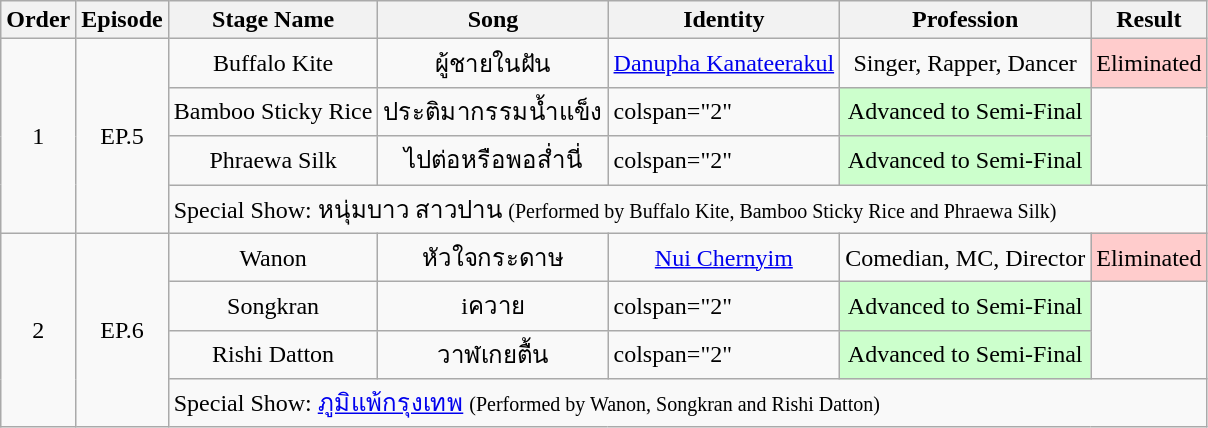<table class="wikitable">
<tr>
<th>Order</th>
<th>Episode</th>
<th>Stage Name</th>
<th>Song</th>
<th>Identity</th>
<th>Profession</th>
<th>Result</th>
</tr>
<tr>
<td rowspan="4" align="center">1</td>
<td rowspan="4" align="center">EP.5</td>
<td style="text-align:center;">Buffalo Kite</td>
<td style="text-align:center;">ผู้ชายในฝัน</td>
<td style="text-align:center;"><a href='#'>Danupha Kanateerakul</a></td>
<td style="text-align:center;">Singer, Rapper, Dancer</td>
<td style="text-align:center; background:#ffcccc;">Eliminated</td>
</tr>
<tr>
<td style="text-align:center;">Bamboo Sticky Rice</td>
<td style="text-align:center;">ประติมากรรมน้ำแข็ง</td>
<td>colspan="2" </td>
<td style="text-align:center; background:#ccffcc;">Advanced to Semi-Final</td>
</tr>
<tr>
<td style="text-align:center;">Phraewa Silk</td>
<td style="text-align:center;">ไปต่อหรือพอส่ำนี่</td>
<td>colspan="2" </td>
<td style="text-align:center; background:#ccffcc;">Advanced to Semi-Final</td>
</tr>
<tr>
<td colspan="5">Special Show: หนุ่มบาว สาวปาน <small>(Performed by Buffalo Kite, Bamboo Sticky Rice and Phraewa Silk)</small></td>
</tr>
<tr>
<td rowspan="4" align="center">2</td>
<td rowspan="4" align="center">EP.6</td>
<td style="text-align:center;">Wanon</td>
<td style="text-align:center;">หัวใจกระดาษ</td>
<td style="text-align:center;"><a href='#'>Nui Chernyim</a></td>
<td style="text-align:center;">Comedian, MC, Director</td>
<td style="text-align:center; background:#ffcccc;">Eliminated</td>
</tr>
<tr>
<td style="text-align:center;">Songkran</td>
<td style="text-align:center;">iควาย</td>
<td>colspan="2" </td>
<td style="text-align:center; background:#ccffcc;">Advanced to Semi-Final</td>
</tr>
<tr>
<td style="text-align:center;">Rishi Datton</td>
<td style="text-align:center;">วาฬเกยตื้น</td>
<td>colspan="2" </td>
<td style="text-align:center; background:#ccffcc;">Advanced to Semi-Final</td>
</tr>
<tr>
<td colspan="5">Special Show: <a href='#'>ภูมิแพ้กรุงเทพ</a> <small>(Performed by Wanon, Songkran and Rishi Datton)</small></td>
</tr>
</table>
